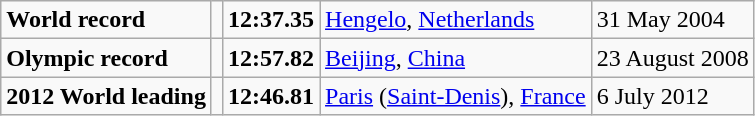<table class="wikitable">
<tr>
<td><strong>World record</strong></td>
<td></td>
<td><strong>12:37.35</strong></td>
<td><a href='#'>Hengelo</a>, <a href='#'>Netherlands</a></td>
<td>31 May 2004</td>
</tr>
<tr>
<td><strong>Olympic record</strong></td>
<td></td>
<td><strong>12:57.82</strong></td>
<td><a href='#'>Beijing</a>, <a href='#'>China</a></td>
<td>23 August 2008</td>
</tr>
<tr>
<td><strong>2012 World leading</strong></td>
<td></td>
<td><strong>12:46.81</strong></td>
<td><a href='#'>Paris</a> (<a href='#'>Saint-Denis</a>), <a href='#'>France</a></td>
<td>6 July 2012</td>
</tr>
</table>
